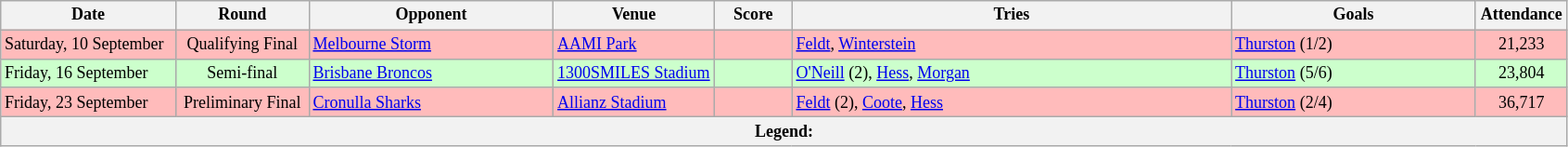<table class="wikitable" style="font-size:75%;">
<tr>
<th width="120">Date</th>
<th width="90">Round</th>
<th width="170">Opponent</th>
<th width="110">Venue</th>
<th width="50">Score</th>
<th width="310">Tries</th>
<th width="170">Goals</th>
<th width="60">Attendance</th>
</tr>
<tr bgcolor= #FFBBBB>
<td>Saturday, 10 September</td>
<td style="text-align:center;">Qualifying Final</td>
<td> <a href='#'>Melbourne Storm</a></td>
<td><a href='#'>AAMI Park</a></td>
<td style="text-align:center;"></td>
<td><a href='#'>Feldt</a>, <a href='#'>Winterstein</a></td>
<td><a href='#'>Thurston</a> (1/2)</td>
<td style="text-align:center;">21,233</td>
</tr>
<tr bgcolor= #CCFFCC>
<td>Friday, 16 September</td>
<td style="text-align:center;">Semi-final</td>
<td> <a href='#'>Brisbane Broncos</a></td>
<td><a href='#'>1300SMILES Stadium</a></td>
<td style="text-align:center;"></td>
<td><a href='#'>O'Neill</a> (2), <a href='#'>Hess</a>, <a href='#'>Morgan</a></td>
<td><a href='#'>Thurston</a> (5/6)</td>
<td style="text-align:center;">23,804</td>
</tr>
<tr bgcolor= #FFBBBB>
<td>Friday, 23 September</td>
<td style="text-align:center;">Preliminary Final</td>
<td> <a href='#'>Cronulla Sharks</a></td>
<td><a href='#'>Allianz Stadium</a></td>
<td style="text-align:center;"></td>
<td><a href='#'>Feldt</a> (2), <a href='#'>Coote</a>, <a href='#'>Hess</a></td>
<td><a href='#'>Thurston</a> (2/4)</td>
<td style="text-align:center;">36,717</td>
</tr>
<tr>
<th colspan="8"><strong>Legend</strong>:   </th>
</tr>
</table>
